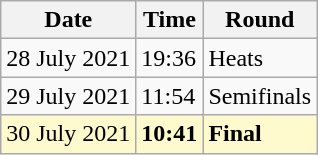<table class="wikitable">
<tr>
<th>Date</th>
<th>Time</th>
<th>Round</th>
</tr>
<tr>
<td>28 July 2021</td>
<td>19:36</td>
<td>Heats</td>
</tr>
<tr>
<td>29 July 2021</td>
<td>11:54</td>
<td>Semifinals</td>
</tr>
<tr bgcolor=lemonchiffon>
<td>30 July 2021</td>
<td><strong>10:41</strong></td>
<td><strong>Final</strong></td>
</tr>
</table>
